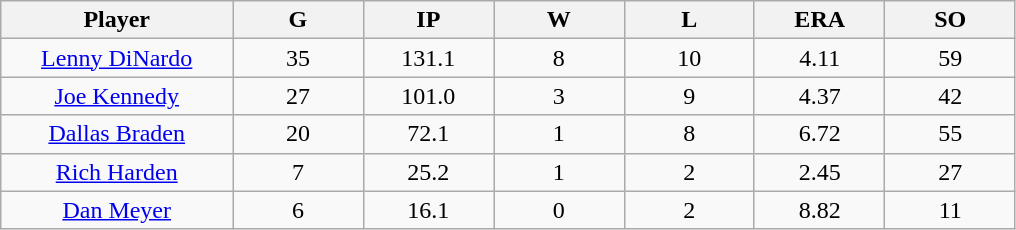<table class="wikitable sortable">
<tr>
<th bgcolor="#DDDDFF" width="16%">Player</th>
<th bgcolor="#DDDDFF" width="9%">G</th>
<th bgcolor="#DDDDFF" width="9%">IP</th>
<th bgcolor="#DDDDFF" width="9%">W</th>
<th bgcolor="#DDDDFF" width="9%">L</th>
<th bgcolor="#DDDDFF" width="9%">ERA</th>
<th bgcolor="#DDDDFF" width="9%">SO</th>
</tr>
<tr align=center>
<td><a href='#'>Lenny DiNardo</a></td>
<td>35</td>
<td>131.1</td>
<td>8</td>
<td>10</td>
<td>4.11</td>
<td>59</td>
</tr>
<tr align=center>
<td><a href='#'>Joe Kennedy</a></td>
<td>27</td>
<td>101.0</td>
<td>3</td>
<td>9</td>
<td>4.37</td>
<td>42</td>
</tr>
<tr align=center>
<td><a href='#'>Dallas Braden</a></td>
<td>20</td>
<td>72.1</td>
<td>1</td>
<td>8</td>
<td>6.72</td>
<td>55</td>
</tr>
<tr align=center>
<td><a href='#'>Rich Harden</a></td>
<td>7</td>
<td>25.2</td>
<td>1</td>
<td>2</td>
<td>2.45</td>
<td>27</td>
</tr>
<tr align=center>
<td><a href='#'>Dan Meyer</a></td>
<td>6</td>
<td>16.1</td>
<td>0</td>
<td>2</td>
<td>8.82</td>
<td>11</td>
</tr>
</table>
